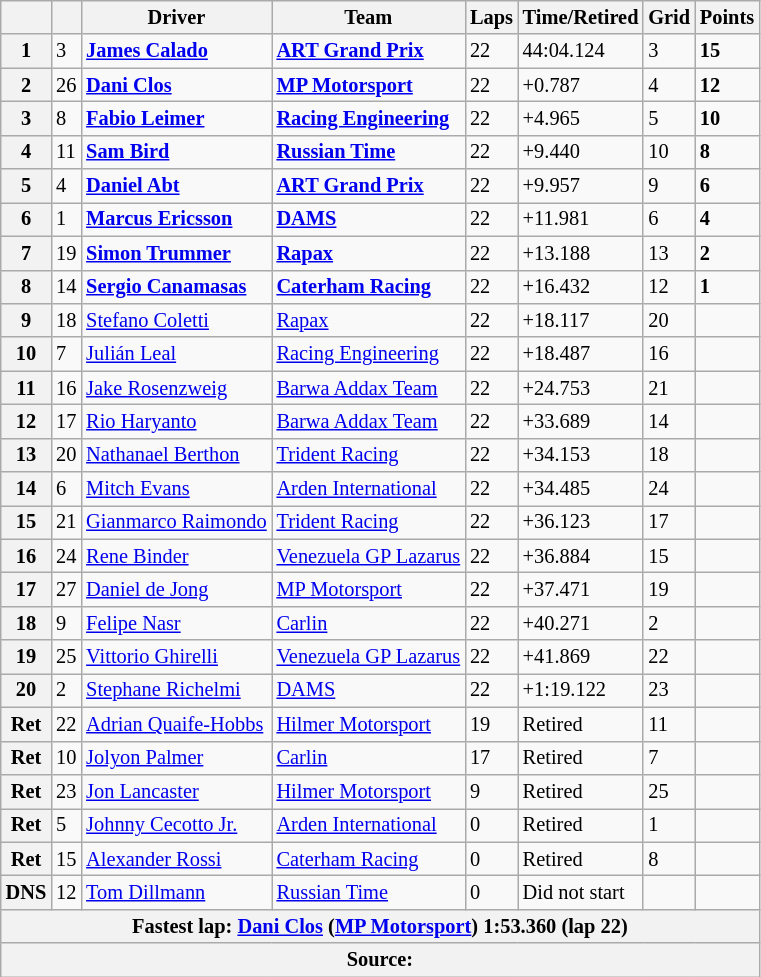<table class="wikitable" style="font-size:85%">
<tr>
<th></th>
<th></th>
<th>Driver</th>
<th>Team</th>
<th>Laps</th>
<th>Time/Retired</th>
<th>Grid</th>
<th>Points</th>
</tr>
<tr>
<th>1</th>
<td>3</td>
<td> <strong><a href='#'>James Calado</a></strong></td>
<td><strong><a href='#'>ART Grand Prix</a></strong></td>
<td>22</td>
<td>44:04.124</td>
<td>3</td>
<td><strong>15</strong></td>
</tr>
<tr>
<th>2</th>
<td>26</td>
<td> <strong><a href='#'>Dani Clos</a></strong></td>
<td><strong><a href='#'>MP Motorsport</a></strong></td>
<td>22</td>
<td>+0.787</td>
<td>4</td>
<td><strong>12</strong></td>
</tr>
<tr>
<th>3</th>
<td>8</td>
<td> <strong><a href='#'>Fabio Leimer</a></strong></td>
<td><strong><a href='#'>Racing Engineering</a></strong></td>
<td>22</td>
<td>+4.965</td>
<td>5</td>
<td><strong>10</strong></td>
</tr>
<tr>
<th>4</th>
<td>11</td>
<td> <strong><a href='#'>Sam Bird</a></strong></td>
<td><strong><a href='#'>Russian Time</a></strong></td>
<td>22</td>
<td>+9.440</td>
<td>10</td>
<td><strong>8</strong></td>
</tr>
<tr>
<th>5</th>
<td>4</td>
<td> <strong><a href='#'>Daniel Abt</a></strong></td>
<td><strong><a href='#'>ART Grand Prix</a></strong></td>
<td>22</td>
<td>+9.957</td>
<td>9</td>
<td><strong>6</strong></td>
</tr>
<tr>
<th>6</th>
<td>1</td>
<td> <strong><a href='#'>Marcus Ericsson</a></strong></td>
<td><strong><a href='#'>DAMS</a></strong></td>
<td>22</td>
<td>+11.981</td>
<td>6</td>
<td><strong>4</strong></td>
</tr>
<tr>
<th>7</th>
<td>19</td>
<td> <strong><a href='#'>Simon Trummer</a></strong></td>
<td><strong><a href='#'>Rapax</a></strong></td>
<td>22</td>
<td>+13.188</td>
<td>13</td>
<td><strong>2</strong></td>
</tr>
<tr>
<th>8</th>
<td>14</td>
<td> <strong><a href='#'>Sergio Canamasas</a></strong></td>
<td><strong><a href='#'>Caterham Racing</a></strong></td>
<td>22</td>
<td>+16.432</td>
<td>12</td>
<td><strong>1</strong></td>
</tr>
<tr>
<th>9</th>
<td>18</td>
<td> <a href='#'>Stefano Coletti</a></td>
<td><a href='#'>Rapax</a></td>
<td>22</td>
<td>+18.117</td>
<td>20</td>
<td></td>
</tr>
<tr>
<th>10</th>
<td>7</td>
<td> <a href='#'>Julián Leal</a></td>
<td><a href='#'>Racing Engineering</a></td>
<td>22</td>
<td>+18.487</td>
<td>16</td>
<td></td>
</tr>
<tr>
<th>11</th>
<td>16</td>
<td> <a href='#'>Jake Rosenzweig</a></td>
<td><a href='#'>Barwa Addax Team</a></td>
<td>22</td>
<td>+24.753</td>
<td>21</td>
<td></td>
</tr>
<tr>
<th>12</th>
<td>17</td>
<td> <a href='#'>Rio Haryanto</a></td>
<td><a href='#'>Barwa Addax Team</a></td>
<td>22</td>
<td>+33.689</td>
<td>14</td>
<td></td>
</tr>
<tr>
<th>13</th>
<td>20</td>
<td> <a href='#'>Nathanael Berthon</a></td>
<td><a href='#'>Trident Racing</a></td>
<td>22</td>
<td>+34.153</td>
<td>18</td>
<td></td>
</tr>
<tr>
<th>14</th>
<td>6</td>
<td> <a href='#'>Mitch Evans</a></td>
<td><a href='#'>Arden International</a></td>
<td>22</td>
<td>+34.485</td>
<td>24</td>
<td></td>
</tr>
<tr>
<th>15</th>
<td>21</td>
<td> <a href='#'>Gianmarco Raimondo</a></td>
<td><a href='#'>Trident Racing</a></td>
<td>22</td>
<td>+36.123</td>
<td>17</td>
<td></td>
</tr>
<tr>
<th>16</th>
<td>24</td>
<td> <a href='#'>Rene Binder</a></td>
<td><a href='#'>Venezuela GP Lazarus</a></td>
<td>22</td>
<td>+36.884</td>
<td>15</td>
<td></td>
</tr>
<tr>
<th>17</th>
<td>27</td>
<td> <a href='#'>Daniel de Jong</a></td>
<td><a href='#'>MP Motorsport</a></td>
<td>22</td>
<td>+37.471</td>
<td>19</td>
<td></td>
</tr>
<tr>
<th>18</th>
<td>9</td>
<td> <a href='#'>Felipe Nasr</a></td>
<td><a href='#'>Carlin</a></td>
<td>22</td>
<td>+40.271</td>
<td>2</td>
<td></td>
</tr>
<tr>
<th>19</th>
<td>25</td>
<td> <a href='#'>Vittorio Ghirelli</a></td>
<td><a href='#'>Venezuela GP Lazarus</a></td>
<td>22</td>
<td>+41.869</td>
<td>22</td>
<td></td>
</tr>
<tr>
<th>20</th>
<td>2</td>
<td> <a href='#'>Stephane Richelmi</a></td>
<td><a href='#'>DAMS</a></td>
<td>22</td>
<td>+1:19.122</td>
<td>23</td>
<td></td>
</tr>
<tr>
<th>Ret</th>
<td>22</td>
<td> <a href='#'>Adrian Quaife-Hobbs</a></td>
<td><a href='#'>Hilmer Motorsport</a></td>
<td>19</td>
<td>Retired</td>
<td>11</td>
<td></td>
</tr>
<tr>
<th>Ret</th>
<td>10</td>
<td> <a href='#'>Jolyon Palmer</a></td>
<td><a href='#'>Carlin</a></td>
<td>17</td>
<td>Retired</td>
<td>7</td>
<td></td>
</tr>
<tr>
<th>Ret</th>
<td>23</td>
<td> <a href='#'>Jon Lancaster</a></td>
<td><a href='#'>Hilmer Motorsport</a></td>
<td>9</td>
<td>Retired</td>
<td>25</td>
<td></td>
</tr>
<tr>
<th>Ret</th>
<td>5</td>
<td> <a href='#'>Johnny Cecotto Jr.</a></td>
<td><a href='#'>Arden International</a></td>
<td>0</td>
<td>Retired</td>
<td>1</td>
<td></td>
</tr>
<tr>
<th>Ret</th>
<td>15</td>
<td> <a href='#'>Alexander Rossi</a></td>
<td><a href='#'>Caterham Racing</a></td>
<td>0</td>
<td>Retired</td>
<td>8</td>
<td></td>
</tr>
<tr>
<th>DNS</th>
<td>12</td>
<td> <a href='#'>Tom Dillmann</a></td>
<td><a href='#'>Russian Time</a></td>
<td>0</td>
<td>Did not start</td>
<td></td>
<td></td>
</tr>
<tr>
<th colspan=8>Fastest lap: <a href='#'>Dani Clos</a> (<a href='#'>MP Motorsport</a>) 1:53.360 (lap 22)</th>
</tr>
<tr>
<th colspan="8">Source:</th>
</tr>
</table>
